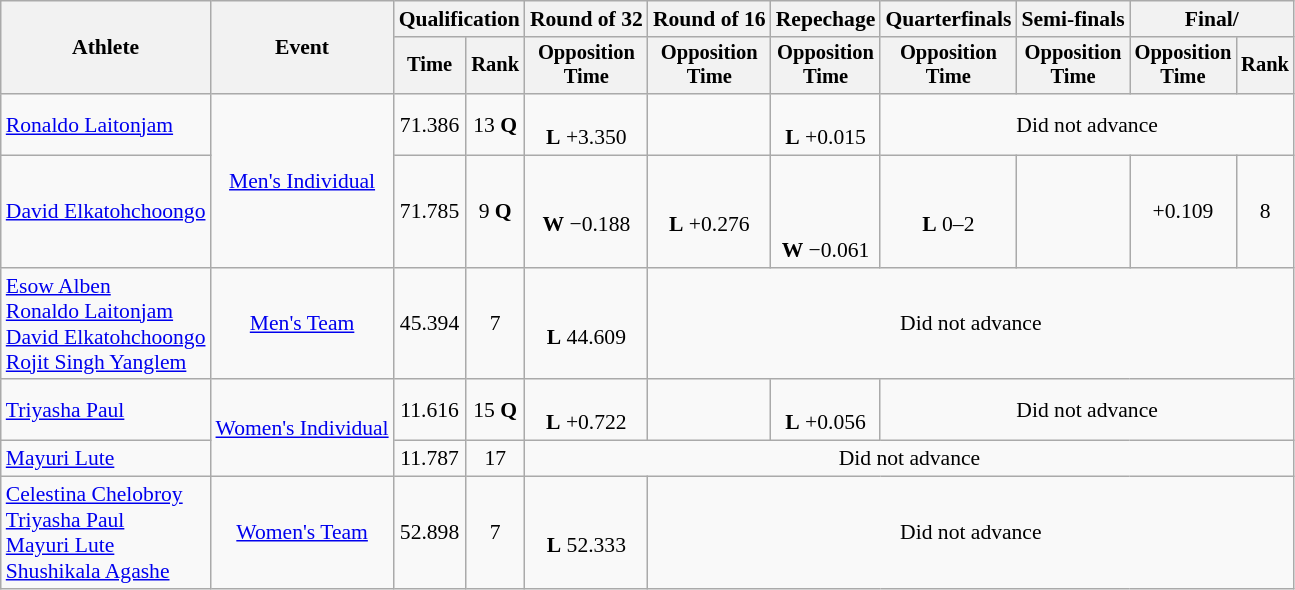<table class=wikitable style="text-align:center; font-size:90%">
<tr>
<th rowspan=2>Athlete</th>
<th rowspan=2>Event</th>
<th colspan=2>Qualification</th>
<th>Round of 32</th>
<th>Round of 16</th>
<th>Repechage</th>
<th>Quarterfinals</th>
<th>Semi-finals</th>
<th colspan=2>Final/</th>
</tr>
<tr style="font-size:95%">
<th>Time</th>
<th>Rank</th>
<th>Opposition<br>Time</th>
<th>Opposition<br>Time</th>
<th>Opposition<br>Time</th>
<th>Opposition<br>Time</th>
<th>Opposition<br>Time</th>
<th>Opposition<br>Time</th>
<th>Rank</th>
</tr>
<tr>
<td align=left><a href='#'>Ronaldo Laitonjam</a></td>
<td rowspan=2><a href='#'>Men's Individual</a></td>
<td>71.386</td>
<td>13 <strong>Q</strong></td>
<td><br><strong>L</strong> +3.350</td>
<td></td>
<td><br><strong>L</strong> +0.015</td>
<td colspan="4">Did not advance</td>
</tr>
<tr>
<td align=left><a href='#'>David Elkatohchoongo</a></td>
<td>71.785</td>
<td>9 <strong>Q</strong></td>
<td><br><strong>W</strong> −0.188</td>
<td><br><strong>L</strong> +0.276</td>
<td><br><br><br><strong>W</strong> −0.061</td>
<td><br><strong>L</strong> 0–2</td>
<td></td>
<td>+0.109</td>
<td>8</td>
</tr>
<tr>
<td align=left><a href='#'>Esow Alben</a><br><a href='#'>Ronaldo Laitonjam</a><br><a href='#'>David Elkatohchoongo</a><br><a href='#'>Rojit Singh Yanglem</a></td>
<td><a href='#'>Men's Team</a></td>
<td>45.394</td>
<td>7</td>
<td><br> <strong>L</strong> 44.609</td>
<td colspan="6">Did not advance</td>
</tr>
<tr>
<td style="text-align:left"><a href='#'>Triyasha Paul</a></td>
<td rowspan="2"><a href='#'>Women's Individual</a></td>
<td>11.616</td>
<td>15 <strong>Q</strong></td>
<td><br><strong>L</strong> +0.722</td>
<td></td>
<td><br><strong>L</strong> +0.056</td>
<td colspan="4">Did not advance</td>
</tr>
<tr>
<td style="text-align:left"><a href='#'>Mayuri Lute</a></td>
<td>11.787</td>
<td>17</td>
<td colspan="7">Did not advance</td>
</tr>
<tr>
<td align=left><a href='#'>Celestina Chelobroy</a><br><a href='#'>Triyasha Paul</a><br><a href='#'>Mayuri Lute</a><br> <a href='#'>Shushikala Agashe</a></td>
<td><a href='#'>Women's Team</a></td>
<td>52.898</td>
<td>7</td>
<td> <br> <strong>L</strong> 52.333</td>
<td colspan="6">Did not advance</td>
</tr>
</table>
